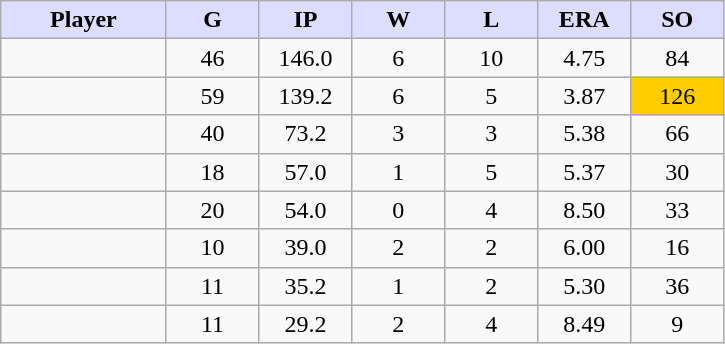<table class="wikitable sortable">
<tr>
<th style="background:#ddf; width:16%;">Player</th>
<th style="background:#ddf; width:9%;">G</th>
<th style="background:#ddf; width:9%;">IP</th>
<th style="background:#ddf; width:9%;">W</th>
<th style="background:#ddf; width:9%;">L</th>
<th style="background:#ddf; width:9%;">ERA</th>
<th style="background:#ddf; width:9%;">SO</th>
</tr>
<tr style="text-align:center;">
<td></td>
<td>46</td>
<td>146.0</td>
<td>6</td>
<td>10</td>
<td>4.75</td>
<td>84</td>
</tr>
<tr style="text-align:center;">
<td></td>
<td>59</td>
<td>139.2</td>
<td>6</td>
<td>5</td>
<td>3.87</td>
<td bgcolor="#FFCC00">126</td>
</tr>
<tr style="text-align:center;">
<td></td>
<td>40</td>
<td>73.2</td>
<td>3</td>
<td>3</td>
<td>5.38</td>
<td>66</td>
</tr>
<tr style="text-align:center;">
<td></td>
<td>18</td>
<td>57.0</td>
<td>1</td>
<td>5</td>
<td>5.37</td>
<td>30</td>
</tr>
<tr style="text-align:center;">
<td></td>
<td>20</td>
<td>54.0</td>
<td>0</td>
<td>4</td>
<td>8.50</td>
<td>33</td>
</tr>
<tr style="text-align:center;">
<td></td>
<td>10</td>
<td>39.0</td>
<td>2</td>
<td>2</td>
<td>6.00</td>
<td>16</td>
</tr>
<tr style="text-align:center;">
<td></td>
<td>11</td>
<td>35.2</td>
<td>1</td>
<td>2</td>
<td>5.30</td>
<td>36</td>
</tr>
<tr style="text-align:center;">
<td></td>
<td>11</td>
<td>29.2</td>
<td>2</td>
<td>4</td>
<td>8.49</td>
<td>9</td>
</tr>
</table>
